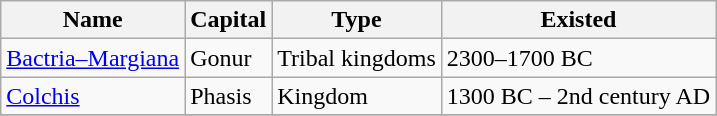<table class="wikitable sortable" border="1">
<tr>
<th>Name</th>
<th>Capital</th>
<th>Type</th>
<th>Existed</th>
</tr>
<tr>
<td><a href='#'>Bactria–Margiana</a></td>
<td>Gonur</td>
<td>Tribal kingdoms</td>
<td>2300–1700 BC</td>
</tr>
<tr>
<td><a href='#'>Colchis</a></td>
<td>Phasis</td>
<td>Kingdom</td>
<td>1300 BC – 2nd century AD</td>
</tr>
<tr>
</tr>
</table>
